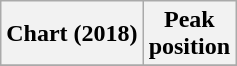<table class="wikitable plainrowheaders" style="text-align:center">
<tr>
<th scope="col">Chart (2018)</th>
<th scope="col">Peak<br> position</th>
</tr>
<tr>
</tr>
</table>
